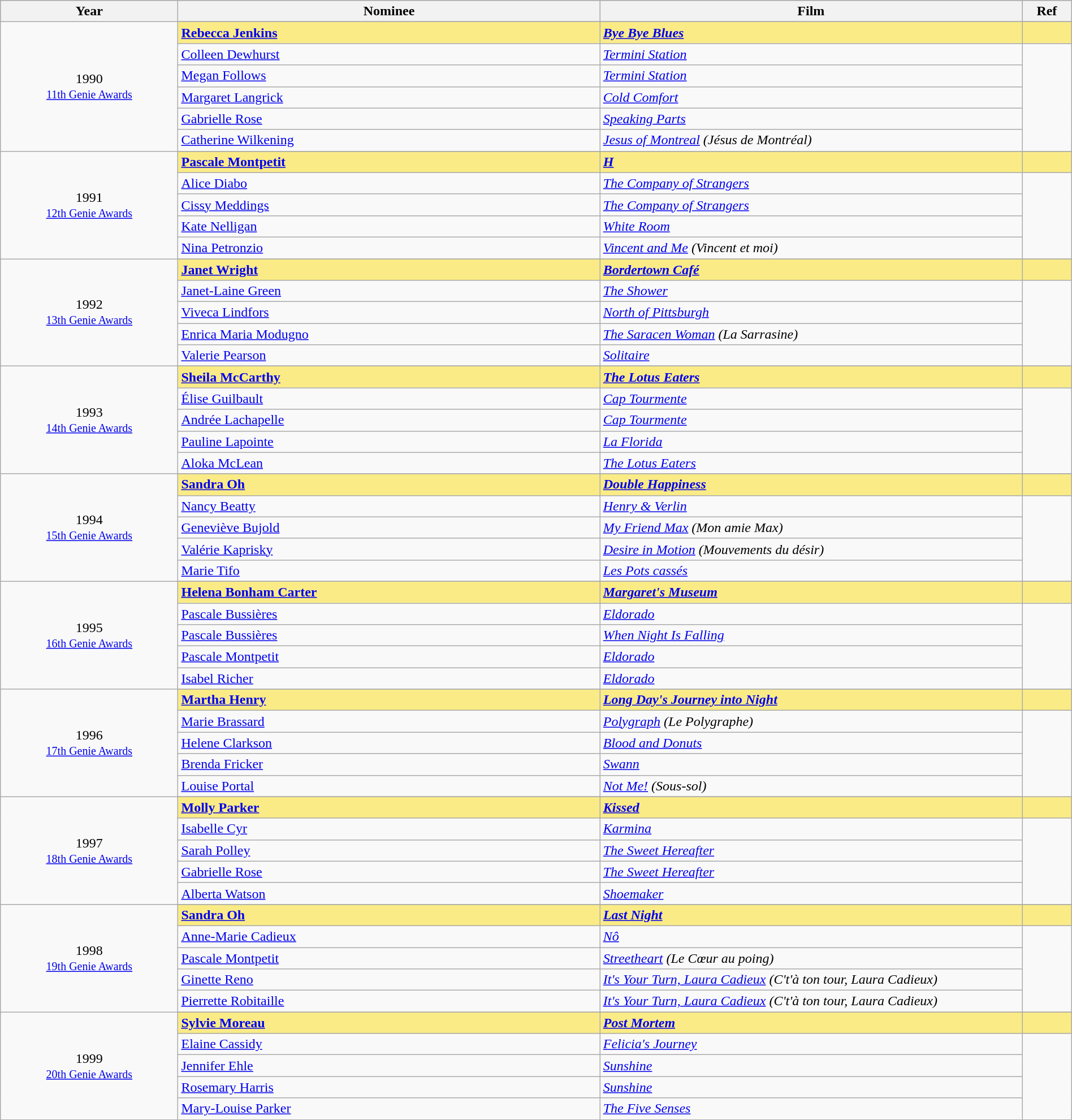<table class="wikitable" style="width:100%;">
<tr style="background:#bebebe;">
<th style="width:8%;">Year</th>
<th style="width:19%;">Nominee</th>
<th style="width:19%;">Film</th>
<th style="width:2%;">Ref</th>
</tr>
<tr>
<td rowspan="7" align="center">1990 <br> <small><a href='#'>11th Genie Awards</a></small></td>
</tr>
<tr style="background:#FAEB86;">
<td><strong><a href='#'>Rebecca Jenkins</a></strong></td>
<td><strong><em><a href='#'>Bye Bye Blues</a></em></strong></td>
<td></td>
</tr>
<tr>
<td><a href='#'>Colleen Dewhurst</a></td>
<td><em><a href='#'>Termini Station</a></em></td>
<td rowspan=5></td>
</tr>
<tr>
<td><a href='#'>Megan Follows</a></td>
<td><em><a href='#'>Termini Station</a></em></td>
</tr>
<tr>
<td><a href='#'>Margaret Langrick</a></td>
<td><em><a href='#'>Cold Comfort</a></em></td>
</tr>
<tr>
<td><a href='#'>Gabrielle Rose</a></td>
<td><em><a href='#'>Speaking Parts</a></em></td>
</tr>
<tr>
<td><a href='#'>Catherine Wilkening</a></td>
<td><em><a href='#'>Jesus of Montreal</a> (Jésus de Montréal)</em></td>
</tr>
<tr>
<td rowspan="6" align="center">1991 <br> <small><a href='#'>12th Genie Awards</a></small></td>
</tr>
<tr style="background:#FAEB86;">
<td><strong><a href='#'>Pascale Montpetit</a></strong></td>
<td><strong><em><a href='#'>H</a></em></strong></td>
<td></td>
</tr>
<tr>
<td><a href='#'>Alice Diabo</a></td>
<td><em><a href='#'>The Company of Strangers</a></em></td>
<td rowspan=4></td>
</tr>
<tr>
<td><a href='#'>Cissy Meddings</a></td>
<td><em><a href='#'>The Company of Strangers</a></em></td>
</tr>
<tr>
<td><a href='#'>Kate Nelligan</a></td>
<td><em><a href='#'>White Room</a></em></td>
</tr>
<tr>
<td><a href='#'>Nina Petronzio</a></td>
<td><em><a href='#'>Vincent and Me</a> (Vincent et moi)</em></td>
</tr>
<tr>
<td rowspan="6" align="center">1992 <br> <small><a href='#'>13th Genie Awards</a></small></td>
</tr>
<tr style="background:#FAEB86;">
<td><strong><a href='#'>Janet Wright</a></strong></td>
<td><strong><em><a href='#'>Bordertown Café</a></em></strong></td>
<td></td>
</tr>
<tr>
<td><a href='#'>Janet-Laine Green</a></td>
<td><em><a href='#'>The Shower</a></em></td>
<td rowspan=4></td>
</tr>
<tr>
<td><a href='#'>Viveca Lindfors</a></td>
<td><em><a href='#'>North of Pittsburgh</a></em></td>
</tr>
<tr>
<td><a href='#'>Enrica Maria Modugno</a></td>
<td><em><a href='#'>The Saracen Woman</a> (La Sarrasine)</em></td>
</tr>
<tr>
<td><a href='#'>Valerie Pearson</a></td>
<td><em><a href='#'>Solitaire</a></em></td>
</tr>
<tr>
<td rowspan="6" align="center">1993 <br> <small><a href='#'>14th Genie Awards</a></small></td>
</tr>
<tr style="background:#FAEB86;">
<td><strong><a href='#'>Sheila McCarthy</a></strong></td>
<td><strong><em><a href='#'>The Lotus Eaters</a></em></strong></td>
<td></td>
</tr>
<tr>
<td><a href='#'>Élise Guilbault</a></td>
<td><em><a href='#'>Cap Tourmente</a></em></td>
<td rowspan=4></td>
</tr>
<tr>
<td><a href='#'>Andrée Lachapelle</a></td>
<td><em><a href='#'>Cap Tourmente</a></em></td>
</tr>
<tr>
<td><a href='#'>Pauline Lapointe</a></td>
<td><em><a href='#'>La Florida</a></em></td>
</tr>
<tr>
<td><a href='#'>Aloka McLean</a></td>
<td><em><a href='#'>The Lotus Eaters</a></em></td>
</tr>
<tr>
<td rowspan="6" align="center">1994 <br> <small><a href='#'>15th Genie Awards</a></small></td>
</tr>
<tr style="background:#FAEB86;">
<td><strong><a href='#'>Sandra Oh</a></strong></td>
<td><strong><em><a href='#'>Double Happiness</a></em></strong></td>
<td></td>
</tr>
<tr>
<td><a href='#'>Nancy Beatty</a></td>
<td><em><a href='#'>Henry & Verlin</a></em></td>
<td rowspan=4></td>
</tr>
<tr>
<td><a href='#'>Geneviève Bujold</a></td>
<td><em><a href='#'>My Friend Max</a> (Mon amie Max)</em></td>
</tr>
<tr>
<td><a href='#'>Valérie Kaprisky</a></td>
<td><em><a href='#'>Desire in Motion</a> (Mouvements du désir)</em></td>
</tr>
<tr>
<td><a href='#'>Marie Tifo</a></td>
<td><em><a href='#'>Les Pots cassés</a></em></td>
</tr>
<tr>
<td rowspan="6" align="center">1995 <br> <small><a href='#'>16th Genie Awards</a></small></td>
</tr>
<tr style="background:#FAEB86;">
<td><strong><a href='#'>Helena Bonham Carter</a></strong></td>
<td><strong><em><a href='#'>Margaret's Museum</a></em></strong></td>
<td></td>
</tr>
<tr>
<td><a href='#'>Pascale Bussières</a></td>
<td><em><a href='#'>Eldorado</a></em></td>
<td rowspan=4></td>
</tr>
<tr>
<td><a href='#'>Pascale Bussières</a></td>
<td><em><a href='#'>When Night Is Falling</a></em></td>
</tr>
<tr>
<td><a href='#'>Pascale Montpetit</a></td>
<td><em><a href='#'>Eldorado</a></em></td>
</tr>
<tr>
<td><a href='#'>Isabel Richer</a></td>
<td><em><a href='#'>Eldorado</a></em></td>
</tr>
<tr>
<td rowspan="6" align="center">1996 <br> <small><a href='#'>17th Genie Awards</a></small></td>
</tr>
<tr style="background:#FAEB86;">
<td><strong><a href='#'>Martha Henry</a></strong></td>
<td><strong><em><a href='#'>Long Day's Journey into Night</a></em></strong></td>
<td></td>
</tr>
<tr>
<td><a href='#'>Marie Brassard</a></td>
<td><em><a href='#'>Polygraph</a> (Le Polygraphe)</em></td>
<td rowspan=5></td>
</tr>
<tr>
<td><a href='#'>Helene Clarkson</a></td>
<td><em><a href='#'>Blood and Donuts</a></em></td>
</tr>
<tr>
<td><a href='#'>Brenda Fricker</a></td>
<td><em><a href='#'>Swann</a></em></td>
</tr>
<tr>
<td><a href='#'>Louise Portal</a></td>
<td><em><a href='#'>Not Me!</a> (Sous-sol)</em></td>
</tr>
<tr>
<td rowspan="6" align="center">1997 <br> <small><a href='#'>18th Genie Awards</a></small></td>
</tr>
<tr style="background:#FAEB86;">
<td><strong><a href='#'>Molly Parker</a></strong></td>
<td><strong><em><a href='#'>Kissed</a></em></strong></td>
<td></td>
</tr>
<tr>
<td><a href='#'>Isabelle Cyr</a></td>
<td><em><a href='#'>Karmina</a></em></td>
<td rowspan=4></td>
</tr>
<tr>
<td><a href='#'>Sarah Polley</a></td>
<td><em><a href='#'>The Sweet Hereafter</a></em></td>
</tr>
<tr>
<td><a href='#'>Gabrielle Rose</a></td>
<td><em><a href='#'>The Sweet Hereafter</a></em></td>
</tr>
<tr>
<td><a href='#'>Alberta Watson</a></td>
<td><em><a href='#'>Shoemaker</a></em></td>
</tr>
<tr>
<td rowspan="6" align="center">1998 <br> <small><a href='#'>19th Genie Awards</a></small></td>
</tr>
<tr style="background:#FAEB86;">
<td><strong><a href='#'>Sandra Oh</a></strong></td>
<td><strong><em><a href='#'>Last Night</a></em></strong></td>
<td></td>
</tr>
<tr>
<td><a href='#'>Anne-Marie Cadieux</a></td>
<td><em><a href='#'>Nô</a></em></td>
<td rowspan=4></td>
</tr>
<tr>
<td><a href='#'>Pascale Montpetit</a></td>
<td><em><a href='#'>Streetheart</a> (Le Cœur au poing)</em></td>
</tr>
<tr>
<td><a href='#'>Ginette Reno</a></td>
<td><em><a href='#'>It's Your Turn, Laura Cadieux</a> (C't'à ton tour, Laura Cadieux)</em></td>
</tr>
<tr>
<td><a href='#'>Pierrette Robitaille</a></td>
<td><em><a href='#'>It's Your Turn, Laura Cadieux</a> (C't'à ton tour, Laura Cadieux)</em></td>
</tr>
<tr>
<td rowspan="6" align="center">1999 <br> <small><a href='#'>20th Genie Awards</a></small></td>
</tr>
<tr style="background:#FAEB86;">
<td><strong><a href='#'>Sylvie Moreau</a></strong></td>
<td><strong><em><a href='#'>Post Mortem</a></em></strong></td>
<td></td>
</tr>
<tr>
<td><a href='#'>Elaine Cassidy</a></td>
<td><em><a href='#'>Felicia's Journey</a></em></td>
<td rowspan=4></td>
</tr>
<tr>
<td><a href='#'>Jennifer Ehle</a></td>
<td><em><a href='#'>Sunshine</a></em></td>
</tr>
<tr>
<td><a href='#'>Rosemary Harris</a></td>
<td><em><a href='#'>Sunshine</a></em></td>
</tr>
<tr>
<td><a href='#'>Mary-Louise Parker</a></td>
<td><em><a href='#'>The Five Senses</a></em></td>
</tr>
</table>
